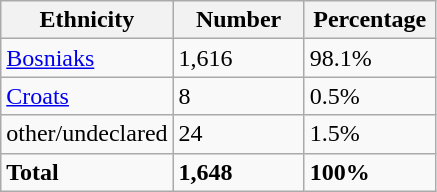<table class="wikitable">
<tr>
<th width="100px">Ethnicity</th>
<th width="80px">Number</th>
<th width="80px">Percentage</th>
</tr>
<tr>
<td><a href='#'>Bosniaks</a></td>
<td>1,616</td>
<td>98.1%</td>
</tr>
<tr>
<td><a href='#'>Croats</a></td>
<td>8</td>
<td>0.5%</td>
</tr>
<tr>
<td>other/undeclared</td>
<td>24</td>
<td>1.5%</td>
</tr>
<tr>
<td><strong>Total</strong></td>
<td><strong>1,648</strong></td>
<td><strong>100%</strong></td>
</tr>
</table>
